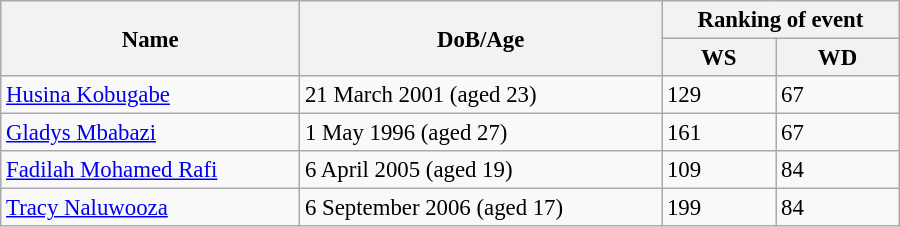<table class="wikitable" style="width:600px; font-size:95%;">
<tr>
<th rowspan="2" align="left">Name</th>
<th rowspan="2" align="left">DoB/Age</th>
<th colspan="2" align="center">Ranking of event</th>
</tr>
<tr>
<th align="center">WS</th>
<th align="center">WD</th>
</tr>
<tr>
<td align="left"><a href='#'>Husina Kobugabe</a></td>
<td align="left">21 March 2001 (aged 23)</td>
<td>129</td>
<td>67</td>
</tr>
<tr>
<td align="left"><a href='#'>Gladys Mbabazi</a></td>
<td align="left">1 May 1996 (aged 27)</td>
<td>161</td>
<td>67</td>
</tr>
<tr>
<td align="left"><a href='#'>Fadilah Mohamed Rafi</a></td>
<td align="left">6 April 2005 (aged 19)</td>
<td>109</td>
<td>84</td>
</tr>
<tr>
<td align="left"><a href='#'>Tracy Naluwooza</a></td>
<td align="left">6 September 2006 (aged 17)</td>
<td>199</td>
<td>84</td>
</tr>
</table>
